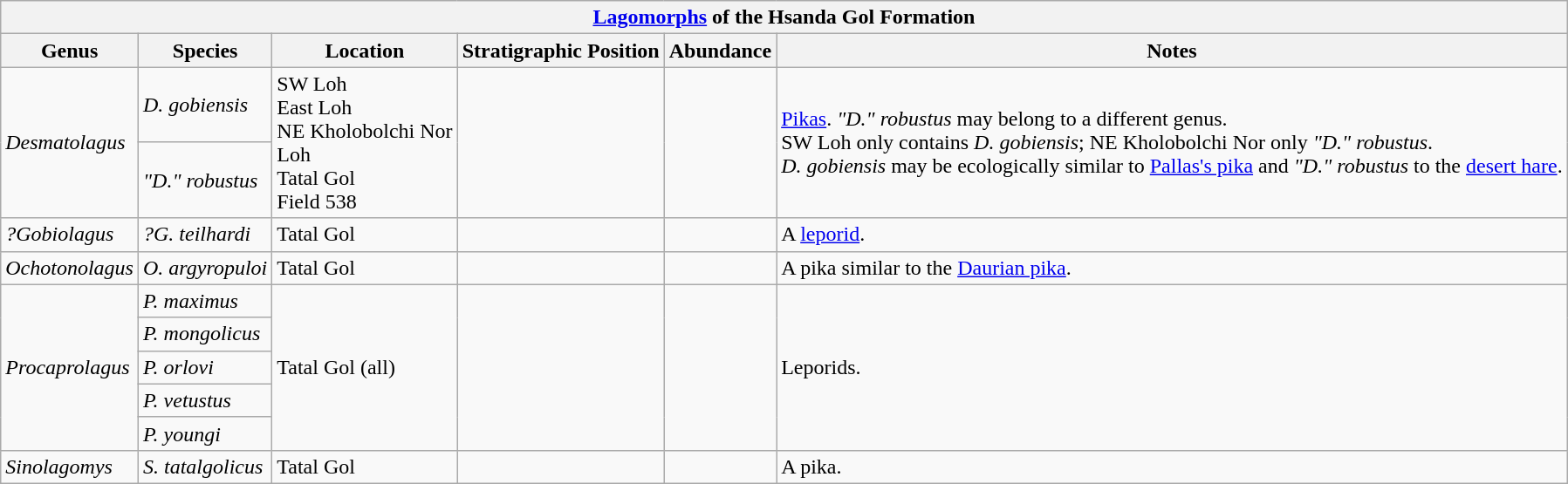<table class="wikitable">
<tr>
<th colspan="6" align="center"><strong><a href='#'>Lagomorphs</a> of the Hsanda Gol Formation</strong></th>
</tr>
<tr>
<th>Genus</th>
<th>Species</th>
<th>Location</th>
<th>Stratigraphic Position</th>
<th>Abundance</th>
<th>Notes</th>
</tr>
<tr>
<td rowspan = "2"><em>Desmatolagus</em></td>
<td><em>D. gobiensis</em></td>
<td rowspan = "2">SW Loh<br>East Loh<br>NE Kholobolchi Nor<br>Loh<br>Tatal Gol<br>Field 538</td>
<td rowspan = "2"></td>
<td rowspan = "2"></td>
<td rowspan = "2"><a href='#'>Pikas</a>. <em>"D." robustus</em> may belong to a different genus.<br>SW Loh only contains <em>D. gobiensis</em>; NE Kholobolchi Nor only <em>"D." robustus</em>.<br><em>D. gobiensis</em> may be ecologically similar to <a href='#'>Pallas's pika</a> and <em>"D." robustus</em> to the <a href='#'>desert hare</a>.</td>
</tr>
<tr>
<td><em>"D." robustus</em></td>
</tr>
<tr>
<td><em>?Gobiolagus</em></td>
<td><em>?G. teilhardi</em></td>
<td>Tatal Gol</td>
<td></td>
<td></td>
<td>A <a href='#'>leporid</a>.</td>
</tr>
<tr>
<td><em>Ochotonolagus</em></td>
<td><em>O. argyropuloi</em></td>
<td>Tatal Gol</td>
<td></td>
<td></td>
<td>A pika similar to the <a href='#'>Daurian pika</a>.</td>
</tr>
<tr>
<td rowspan = "5"><em>Procaprolagus</em></td>
<td><em>P. maximus</em></td>
<td rowspan = "5">Tatal Gol (all)</td>
<td rowspan = "5"></td>
<td rowspan = "5"></td>
<td rowspan = "5">Leporids.</td>
</tr>
<tr>
<td><em>P. mongolicus</em></td>
</tr>
<tr>
<td><em>P. orlovi</em></td>
</tr>
<tr>
<td><em>P. vetustus</em></td>
</tr>
<tr>
<td><em>P. youngi</em></td>
</tr>
<tr>
<td><em>Sinolagomys</em></td>
<td><em>S. tatalgolicus</em></td>
<td>Tatal Gol</td>
<td></td>
<td></td>
<td>A pika.</td>
</tr>
</table>
